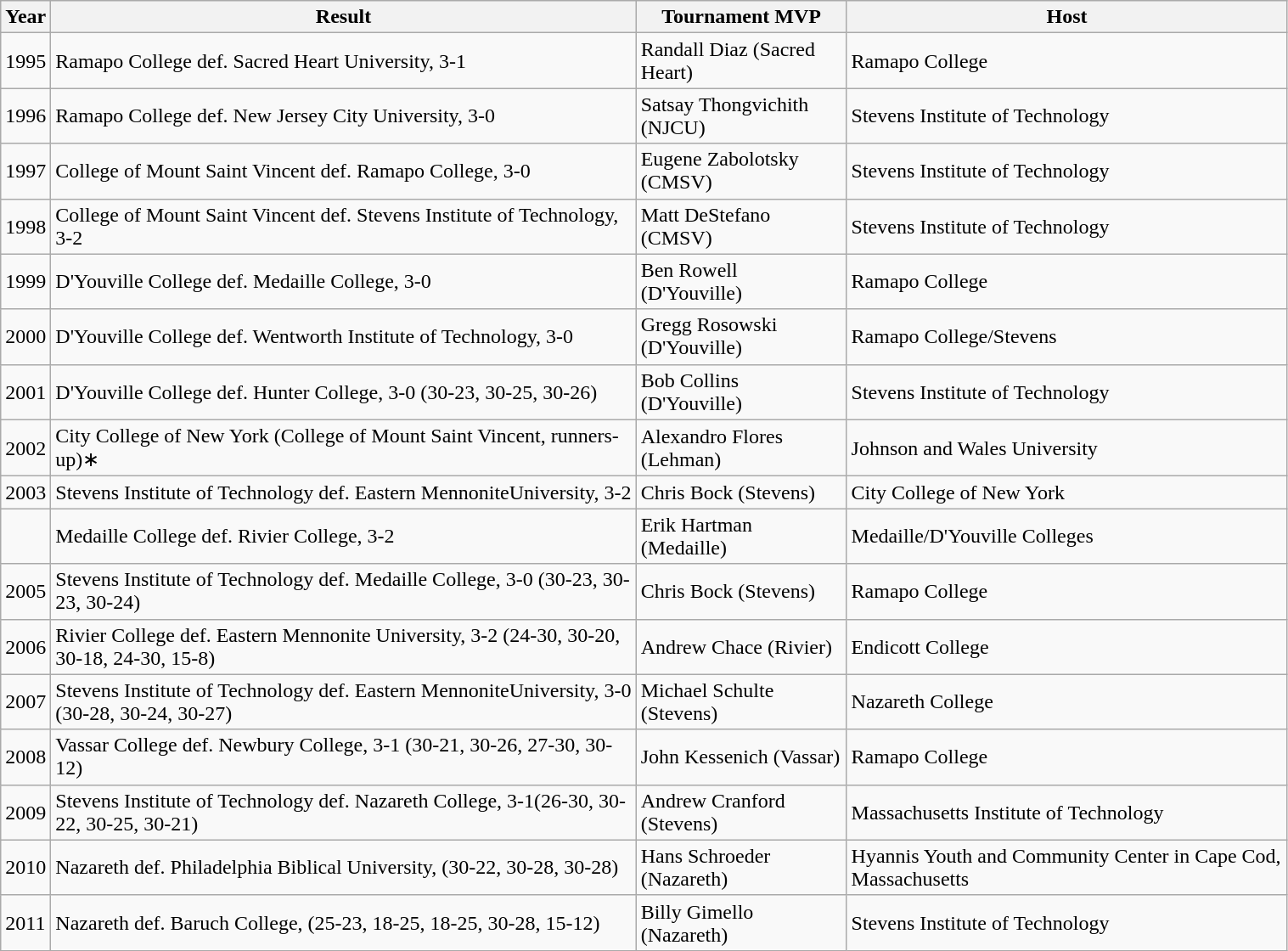<table class="wikitable" width=80%>
<tr>
<th>Year</th>
<th>Result</th>
<th>Tournament MVP</th>
<th>Host</th>
</tr>
<tr --->
<td>1995</td>
<td>Ramapo College def. Sacred Heart University, 3-1</td>
<td>Randall Diaz (Sacred Heart)</td>
<td>Ramapo College</td>
</tr>
<tr --->
<td>1996</td>
<td>Ramapo College def. New Jersey City University, 3-0</td>
<td>Satsay Thongvichith (NJCU)</td>
<td>Stevens Institute of Technology</td>
</tr>
<tr --->
<td>1997</td>
<td>College of Mount Saint Vincent def. Ramapo College, 3-0</td>
<td>Eugene Zabolotsky (CMSV)</td>
<td>Stevens Institute of Technology</td>
</tr>
<tr --->
<td>1998</td>
<td>College of Mount Saint Vincent def. Stevens Institute of Technology, 3-2</td>
<td>Matt DeStefano (CMSV)</td>
<td>Stevens Institute of Technology</td>
</tr>
<tr --->
<td>1999</td>
<td>D'Youville College def. Medaille College, 3-0</td>
<td>Ben Rowell (D'Youville)</td>
<td>Ramapo College</td>
</tr>
<tr --->
<td>2000</td>
<td>D'Youville College def. Wentworth Institute of Technology, 3-0</td>
<td>Gregg Rosowski (D'Youville)</td>
<td>Ramapo College/Stevens</td>
</tr>
<tr --->
<td>2001</td>
<td>D'Youville College def. Hunter College, 3-0 (30-23, 30-25, 30-26)</td>
<td>Bob Collins (D'Youville)</td>
<td>Stevens Institute of Technology</td>
</tr>
<tr --->
<td>2002</td>
<td>City College of New York (College of Mount Saint Vincent, runners-up)∗</td>
<td>Alexandro Flores (Lehman)</td>
<td>Johnson and Wales University</td>
</tr>
<tr --->
<td>2003</td>
<td>Stevens Institute of Technology def. Eastern MennoniteUniversity, 3-2</td>
<td>Chris Bock (Stevens)</td>
<td>City College of New York</td>
</tr>
<tr --->
<td 2004></td>
<td>Medaille College def. Rivier College, 3-2</td>
<td>Erik Hartman (Medaille)</td>
<td>Medaille/D'Youville Colleges</td>
</tr>
<tr --->
<td>2005</td>
<td>Stevens Institute of Technology def. Medaille College, 3-0 (30-23, 30-23, 30-24)</td>
<td>Chris Bock (Stevens)</td>
<td>Ramapo College</td>
</tr>
<tr --->
<td>2006</td>
<td>Rivier College def. Eastern Mennonite University, 3-2 (24-30, 30-20, 30-18, 24-30, 15-8)</td>
<td>Andrew Chace (Rivier)</td>
<td>Endicott College</td>
</tr>
<tr --->
<td>2007</td>
<td>Stevens Institute of Technology def. Eastern MennoniteUniversity, 3-0 (30-28, 30-24, 30-27)</td>
<td>Michael Schulte (Stevens)</td>
<td>Nazareth College</td>
</tr>
<tr --->
<td>2008</td>
<td>Vassar College def. Newbury College, 3-1 (30-21, 30-26, 27-30, 30-12)</td>
<td>John Kessenich (Vassar)</td>
<td>Ramapo College</td>
</tr>
<tr --->
<td>2009</td>
<td>Stevens Institute of Technology def. Nazareth College, 3-1(26-30, 30-22, 30-25, 30-21)</td>
<td>Andrew Cranford (Stevens)</td>
<td>Massachusetts Institute of Technology</td>
</tr>
<tr --->
<td>2010</td>
<td>Nazareth def. Philadelphia Biblical University, (30-22, 30-28, 30-28)</td>
<td>Hans Schroeder (Nazareth)</td>
<td>Hyannis Youth and Community Center in Cape Cod, Massachusetts</td>
</tr>
<tr -->
<td>2011</td>
<td>Nazareth def. Baruch College, (25-23, 18-25, 18-25, 30-28, 15-12)</td>
<td>Billy Gimello (Nazareth)</td>
<td>Stevens Institute of Technology</td>
</tr>
</table>
